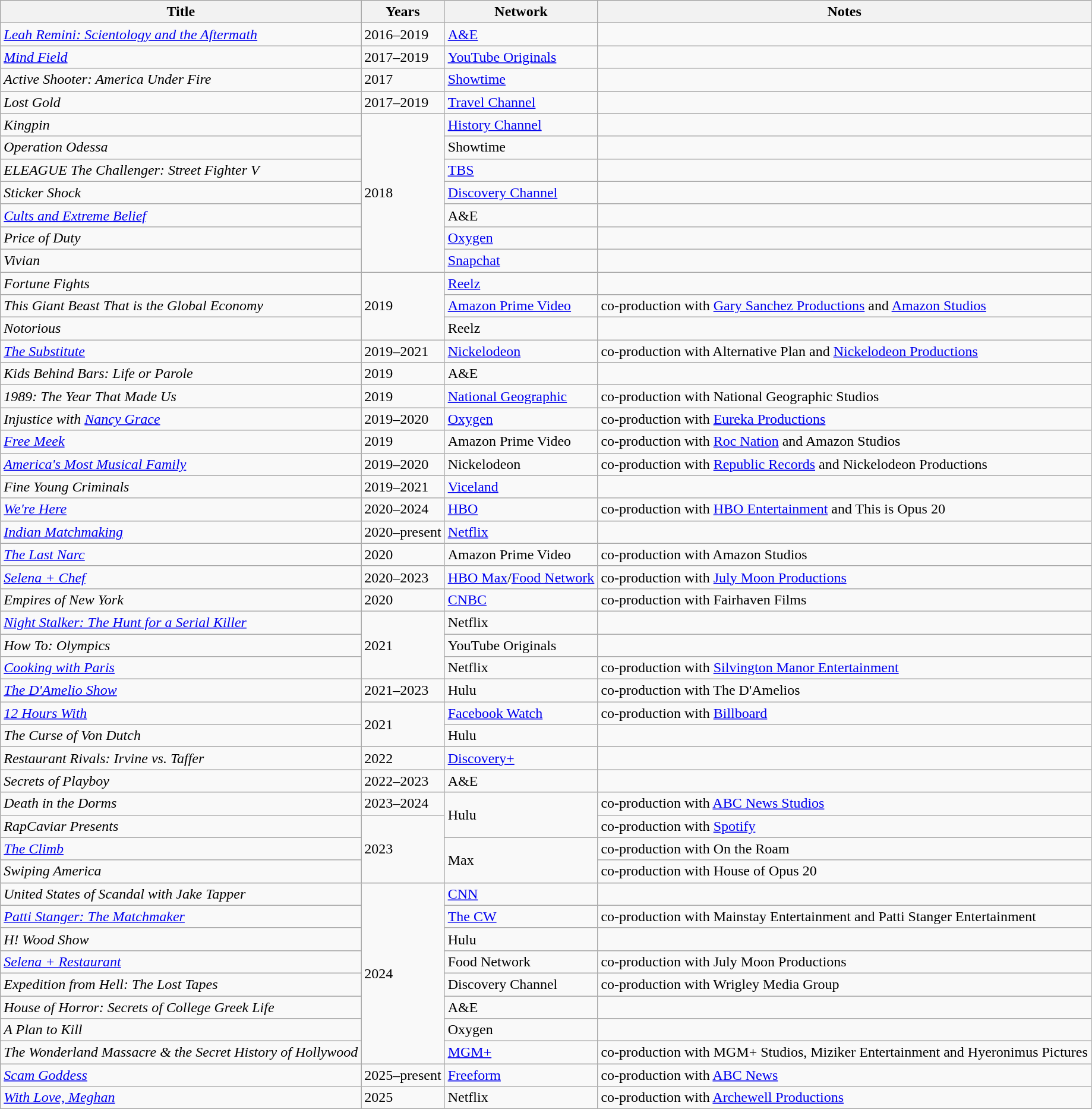<table class="wikitable sortable">
<tr>
<th>Title</th>
<th>Years</th>
<th>Network</th>
<th>Notes</th>
</tr>
<tr>
<td><em><a href='#'>Leah Remini: Scientology and the Aftermath</a></em></td>
<td>2016–2019</td>
<td><a href='#'>A&E</a></td>
<td></td>
</tr>
<tr>
<td><em><a href='#'>Mind Field</a></em></td>
<td>2017–2019</td>
<td><a href='#'>YouTube Originals</a></td>
<td></td>
</tr>
<tr>
<td><em>Active Shooter: America Under Fire</em></td>
<td>2017</td>
<td><a href='#'>Showtime</a></td>
<td></td>
</tr>
<tr>
<td><em>Lost Gold</em></td>
<td>2017–2019</td>
<td><a href='#'>Travel Channel</a></td>
<td></td>
</tr>
<tr>
<td><em>Kingpin</em></td>
<td rowspan="7">2018</td>
<td><a href='#'>History Channel</a></td>
<td></td>
</tr>
<tr>
<td><em>Operation Odessa</em></td>
<td>Showtime</td>
<td></td>
</tr>
<tr>
<td><em>ELEAGUE The Challenger: Street Fighter V</em></td>
<td><a href='#'>TBS</a></td>
<td></td>
</tr>
<tr>
<td><em>Sticker Shock</em></td>
<td><a href='#'>Discovery Channel</a></td>
<td></td>
</tr>
<tr>
<td><em><a href='#'>Cults and Extreme Belief</a></em></td>
<td>A&E</td>
<td></td>
</tr>
<tr>
<td><em>Price of Duty</em></td>
<td><a href='#'>Oxygen</a></td>
</tr>
<tr>
<td><em>Vivian</em></td>
<td><a href='#'>Snapchat</a></td>
<td></td>
</tr>
<tr>
<td><em>Fortune Fights</em></td>
<td rowspan="3">2019</td>
<td><a href='#'>Reelz</a></td>
<td></td>
</tr>
<tr>
<td><em>This Giant Beast That is the Global Economy</em></td>
<td><a href='#'>Amazon Prime Video</a></td>
<td>co-production with <a href='#'>Gary Sanchez Productions</a> and <a href='#'>Amazon Studios</a></td>
</tr>
<tr>
<td><em>Notorious</em></td>
<td>Reelz</td>
<td></td>
</tr>
<tr>
<td><em><a href='#'>The Substitute</a></em></td>
<td>2019–2021</td>
<td><a href='#'>Nickelodeon</a></td>
<td>co-production with Alternative Plan and <a href='#'>Nickelodeon Productions</a></td>
</tr>
<tr>
<td><em>Kids Behind Bars: Life or Parole</em></td>
<td>2019</td>
<td>A&E</td>
<td></td>
</tr>
<tr>
<td><em>1989: The Year That Made Us</em></td>
<td>2019</td>
<td><a href='#'>National Geographic</a></td>
<td>co-production with National Geographic Studios</td>
</tr>
<tr>
<td><em>Injustice with <a href='#'>Nancy Grace</a></em></td>
<td>2019–2020</td>
<td><a href='#'>Oxygen</a></td>
<td>co-production with <a href='#'>Eureka Productions</a></td>
</tr>
<tr>
<td><em><a href='#'>Free Meek</a></em></td>
<td>2019</td>
<td>Amazon Prime Video</td>
<td>co-production with <a href='#'>Roc Nation</a> and Amazon Studios</td>
</tr>
<tr>
<td><em><a href='#'>America's Most Musical Family</a></em></td>
<td>2019–2020</td>
<td>Nickelodeon</td>
<td>co-production with <a href='#'>Republic Records</a> and Nickelodeon Productions</td>
</tr>
<tr>
<td><em>Fine Young Criminals</em></td>
<td>2019–2021</td>
<td><a href='#'>Viceland</a></td>
<td></td>
</tr>
<tr>
<td><em><a href='#'>We're Here</a></em></td>
<td>2020–2024</td>
<td><a href='#'>HBO</a></td>
<td>co-production with <a href='#'>HBO Entertainment</a> and This is Opus 20</td>
</tr>
<tr>
<td><em><a href='#'>Indian Matchmaking</a></em></td>
<td>2020–present</td>
<td><a href='#'>Netflix</a></td>
<td></td>
</tr>
<tr>
<td><em><a href='#'>The Last Narc</a></em></td>
<td>2020</td>
<td>Amazon Prime Video</td>
<td>co-production with Amazon Studios</td>
</tr>
<tr>
<td><em><a href='#'>Selena + Chef</a></em></td>
<td>2020–2023</td>
<td><a href='#'>HBO Max</a>/<a href='#'>Food Network</a></td>
<td>co-production with <a href='#'>July Moon Productions</a></td>
</tr>
<tr>
<td><em>Empires of New York</em></td>
<td>2020</td>
<td><a href='#'>CNBC</a></td>
<td>co-production with Fairhaven Films</td>
</tr>
<tr>
<td><em><a href='#'>Night Stalker: The Hunt for a Serial Killer</a></em></td>
<td rowspan="3">2021</td>
<td>Netflix</td>
<td></td>
</tr>
<tr>
<td><em>How To: Olympics</em></td>
<td>YouTube Originals</td>
<td></td>
</tr>
<tr>
<td><em><a href='#'>Cooking with Paris</a></em></td>
<td>Netflix</td>
<td>co-production with <a href='#'>Silvington Manor Entertainment</a></td>
</tr>
<tr>
<td><em><a href='#'>The D'Amelio Show</a></em></td>
<td>2021–2023</td>
<td>Hulu</td>
<td>co-production with The D'Amelios</td>
</tr>
<tr>
<td><em><a href='#'>12 Hours With</a></em></td>
<td rowspan="2">2021</td>
<td><a href='#'>Facebook Watch</a></td>
<td>co-production with <a href='#'>Billboard</a></td>
</tr>
<tr>
<td><em>The Curse of Von Dutch</em></td>
<td>Hulu</td>
<td></td>
</tr>
<tr>
<td><em>Restaurant Rivals: Irvine vs. Taffer</em></td>
<td>2022</td>
<td><a href='#'>Discovery+</a></td>
<td></td>
</tr>
<tr>
<td><em>Secrets of Playboy</em></td>
<td>2022–2023</td>
<td>A&E</td>
<td></td>
</tr>
<tr>
<td><em>Death in the Dorms</em></td>
<td>2023–2024</td>
<td rowspan="2">Hulu</td>
<td>co-production with <a href='#'>ABC News Studios</a></td>
</tr>
<tr>
<td><em>RapCaviar Presents</em></td>
<td rowspan="3">2023</td>
<td>co-production with <a href='#'>Spotify</a></td>
</tr>
<tr>
<td><em><a href='#'>The Climb</a></em></td>
<td rowspan="2">Max</td>
<td>co-production with On the Roam</td>
</tr>
<tr>
<td><em>Swiping America</em></td>
<td>co-production with House of Opus 20</td>
</tr>
<tr>
<td><em>United States of Scandal with Jake Tapper</em></td>
<td rowspan="8">2024</td>
<td><a href='#'>CNN</a></td>
<td></td>
</tr>
<tr>
<td><em><a href='#'>Patti Stanger: The Matchmaker</a></em></td>
<td><a href='#'>The CW</a></td>
<td>co-production with Mainstay Entertainment and Patti Stanger Entertainment</td>
</tr>
<tr>
<td><em>H! Wood Show</em></td>
<td>Hulu</td>
<td></td>
</tr>
<tr>
<td><em><a href='#'>Selena + Restaurant</a></em></td>
<td>Food Network</td>
<td>co-production with July Moon Productions</td>
</tr>
<tr>
<td><em>Expedition from Hell: The Lost Tapes</em></td>
<td>Discovery Channel</td>
<td>co-production with Wrigley Media Group</td>
</tr>
<tr>
<td><em>House of Horror: Secrets of College Greek Life</em></td>
<td>A&E</td>
<td></td>
</tr>
<tr>
<td><em>A Plan to Kill</em></td>
<td>Oxygen</td>
<td></td>
</tr>
<tr>
<td><em>The Wonderland Massacre & the Secret History of Hollywood</em></td>
<td><a href='#'>MGM+</a></td>
<td>co-production with MGM+ Studios, Miziker Entertainment and Hyeronimus Pictures</td>
</tr>
<tr>
<td><em><a href='#'>Scam Goddess</a></em></td>
<td>2025–present</td>
<td><a href='#'>Freeform</a></td>
<td>co-production with <a href='#'>ABC News</a></td>
</tr>
<tr>
<td><em><a href='#'>With Love, Meghan</a></em></td>
<td>2025</td>
<td>Netflix</td>
<td>co-production with <a href='#'>Archewell Productions</a></td>
</tr>
</table>
